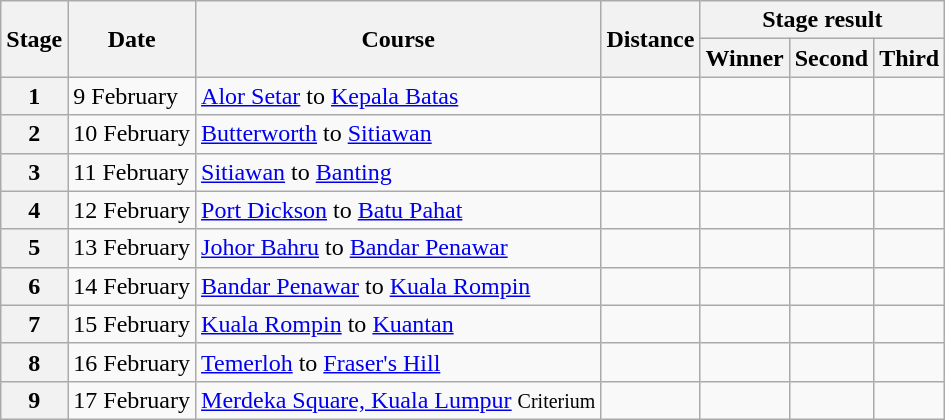<table class=wikitable>
<tr>
<th rowspan=2>Stage</th>
<th rowspan=2>Date</th>
<th rowspan=2>Course</th>
<th rowspan=2>Distance</th>
<th colspan=3>Stage result</th>
</tr>
<tr>
<th>Winner</th>
<th>Second</th>
<th>Third</th>
</tr>
<tr>
<th>1</th>
<td>9 February</td>
<td><a href='#'>Alor Setar</a> to <a href='#'>Kepala Batas</a></td>
<td align=center></td>
<td></td>
<td></td>
<td></td>
</tr>
<tr>
<th>2</th>
<td>10 February</td>
<td><a href='#'>Butterworth</a> to <a href='#'>Sitiawan</a></td>
<td align=center></td>
<td></td>
<td></td>
<td></td>
</tr>
<tr>
<th>3</th>
<td>11 February</td>
<td><a href='#'>Sitiawan</a> to <a href='#'>Banting</a></td>
<td align=center></td>
<td></td>
<td></td>
<td></td>
</tr>
<tr>
<th>4</th>
<td>12 February</td>
<td><a href='#'>Port Dickson</a> to <a href='#'>Batu Pahat</a></td>
<td align=center></td>
<td></td>
<td></td>
<td></td>
</tr>
<tr>
<th>5</th>
<td>13 February</td>
<td><a href='#'>Johor Bahru</a> to <a href='#'>Bandar Penawar</a></td>
<td align=center></td>
<td></td>
<td></td>
<td></td>
</tr>
<tr>
<th>6</th>
<td>14 February</td>
<td><a href='#'>Bandar Penawar</a> to <a href='#'>Kuala Rompin</a></td>
<td align=center></td>
<td></td>
<td></td>
<td></td>
</tr>
<tr>
<th>7</th>
<td>15 February</td>
<td><a href='#'>Kuala Rompin</a> to <a href='#'>Kuantan</a></td>
<td align=center></td>
<td></td>
<td></td>
<td></td>
</tr>
<tr>
<th>8</th>
<td>16 February</td>
<td><a href='#'>Temerloh</a> to <a href='#'>Fraser's Hill</a></td>
<td align=center></td>
<td></td>
<td></td>
<td></td>
</tr>
<tr>
<th>9</th>
<td>17 February</td>
<td><a href='#'>Merdeka Square, Kuala Lumpur</a> <small>Criterium</small></td>
<td align=center></td>
<td></td>
<td></td>
<td></td>
</tr>
</table>
